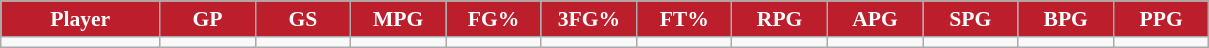<table class="wikitable sortable" style="font-size: 90%">
<tr>
<th style="background:#BC1E2C; color:#FFFFFF" width="10%">Player</th>
<th style="background:#BC1E2C; color:#FFFFFF" width="6%">GP</th>
<th style="background:#BC1E2C; color:#FFFFFF" width="6%">GS</th>
<th style="background:#BC1E2C; color:#FFFFFF" width="6%">MPG</th>
<th style="background:#BC1E2C; color:#FFFFFF" width="6%">FG%</th>
<th style="background:#BC1E2C; color:#FFFFFF" width="6%">3FG%</th>
<th style="background:#BC1E2C; color:#FFFFFF" width="6%">FT%</th>
<th style="background:#BC1E2C; color:#FFFFFF" width="6%">RPG</th>
<th style="background:#BC1E2C; color:#FFFFFF" width="6%">APG</th>
<th style="background:#BC1E2C; color:#FFFFFF" width="6%">SPG</th>
<th style="background:#BC1E2C; color:#FFFFFF" width="6%">BPG</th>
<th style="background:#BC1E2C; color:#FFFFFF" width="6%">PPG</th>
</tr>
<tr>
<td></td>
<td></td>
<td></td>
<td></td>
<td></td>
<td></td>
<td></td>
<td></td>
<td></td>
<td></td>
<td></td>
<td></td>
</tr>
</table>
